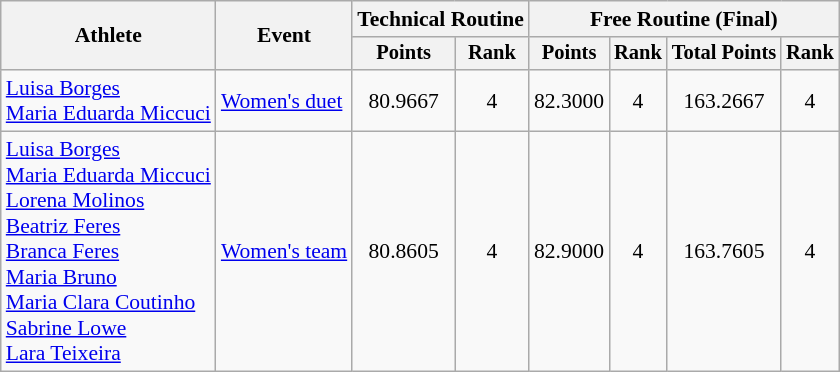<table class=wikitable style="font-size:90%">
<tr>
<th rowspan="2">Athlete</th>
<th rowspan="2">Event</th>
<th colspan="2">Technical Routine</th>
<th colspan="4">Free Routine (Final)</th>
</tr>
<tr style="font-size:95%">
<th>Points</th>
<th>Rank</th>
<th>Points</th>
<th>Rank</th>
<th>Total Points</th>
<th>Rank</th>
</tr>
<tr align=center>
<td align=left><a href='#'>Luisa Borges</a><br><a href='#'>Maria Eduarda Miccuci</a></td>
<td align=left><a href='#'>Women's duet</a></td>
<td>80.9667</td>
<td>4</td>
<td>82.3000</td>
<td>4</td>
<td>163.2667</td>
<td>4</td>
</tr>
<tr align=center>
<td align=left><a href='#'>Luisa Borges</a><br><a href='#'>Maria Eduarda Miccuci</a><br><a href='#'>Lorena Molinos</a><br><a href='#'>Beatriz Feres</a><br><a href='#'>Branca Feres</a><br><a href='#'>Maria Bruno</a><br><a href='#'>Maria Clara Coutinho</a><br><a href='#'>Sabrine Lowe</a><br><a href='#'>Lara Teixeira</a></td>
<td align=left><a href='#'>Women's team</a></td>
<td>80.8605</td>
<td>4</td>
<td>82.9000</td>
<td>4</td>
<td>163.7605</td>
<td>4</td>
</tr>
</table>
